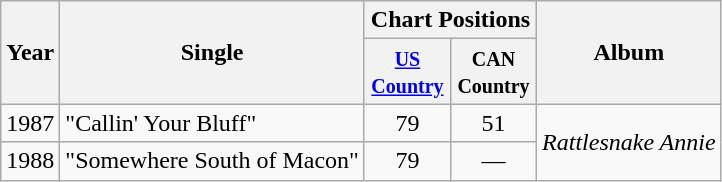<table class="wikitable">
<tr>
<th rowspan="2">Year</th>
<th rowspan="2">Single</th>
<th colspan="2">Chart Positions</th>
<th rowspan="2">Album</th>
</tr>
<tr>
<th width="50"><small><a href='#'>US Country</a></small></th>
<th width="50"><small>CAN Country</small></th>
</tr>
<tr>
<td>1987</td>
<td>"Callin' Your Bluff"</td>
<td align="center">79</td>
<td align="center">51</td>
<td rowspan="2"><em>Rattlesnake Annie</em></td>
</tr>
<tr>
<td>1988</td>
<td>"Somewhere South of Macon"</td>
<td align="center">79</td>
<td align="center">—</td>
</tr>
</table>
